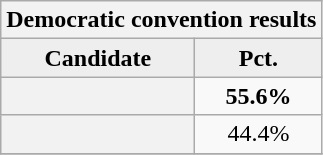<table class="wikitable plainrowheaders">
<tr>
<th colspan="2" >Democratic convention results</th>
</tr>
<tr style="background:#eee; text-align:center;">
<td style="text-align:center;"><strong>Candidate</strong></td>
<td style="text-align:center;"><strong>Pct.</strong></td>
</tr>
<tr>
<th scope="row"><strong></strong></th>
<td style="text-align:center;"><strong>55.6%</strong></td>
</tr>
<tr>
<th scope="row"></th>
<td style="text-align:center;">44.4%</td>
</tr>
<tr>
</tr>
</table>
